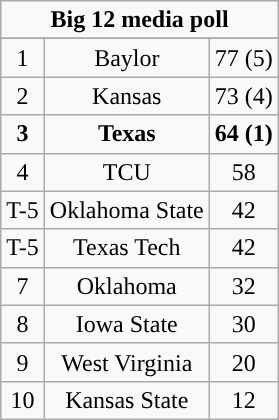<table class="wikitable" style="display: inline-table;">
<tr>
<td align="center" Colspan="3"><strong>Big 12 media poll</strong></td>
</tr>
<tr align="center">
</tr>
<tr align="center">
<td>1</td>
<td>Baylor</td>
<td>77 (5)</td>
</tr>
<tr align="center">
<td>2</td>
<td>Kansas</td>
<td>73 (4)</td>
</tr>
<tr align="center">
<td><strong>3</strong></td>
<td><strong>Texas</strong></td>
<td><strong>64 (1)</strong></td>
</tr>
<tr align="center">
<td>4</td>
<td>TCU</td>
<td>58</td>
</tr>
<tr align="center">
<td>T-5</td>
<td>Oklahoma State</td>
<td>42</td>
</tr>
<tr align="center">
<td>T-5</td>
<td>Texas Tech</td>
<td>42</td>
</tr>
<tr align="center">
<td>7</td>
<td>Oklahoma</td>
<td>32</td>
</tr>
<tr align="center">
<td>8</td>
<td>Iowa State</td>
<td>30</td>
</tr>
<tr align="center">
<td>9</td>
<td>West Virginia</td>
<td>20</td>
</tr>
<tr align="center">
<td>10</td>
<td>Kansas State</td>
<td>12</td>
</tr>
</table>
